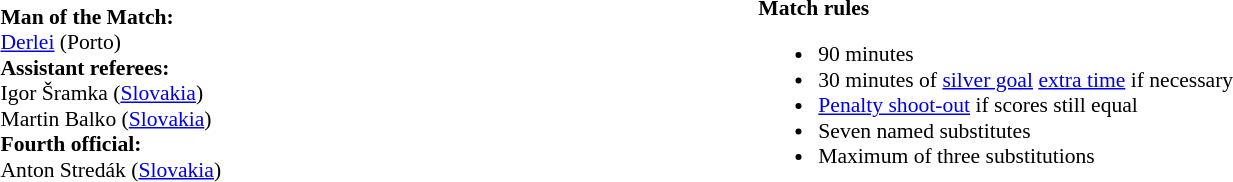<table width=100% style="font-size:90%">
<tr>
<td><br><strong>Man of the Match:</strong>
<br><a href='#'>Derlei</a> (Porto)<br><strong>Assistant referees:</strong>
<br>Igor Šramka (<a href='#'>Slovakia</a>)
<br>Martin Balko (<a href='#'>Slovakia</a>)
<br><strong>Fourth official:</strong>
<br>Anton Stredák (<a href='#'>Slovakia</a>)</td>
<td style="width:60%; vertical-align:top;"><br><strong>Match rules</strong><ul><li>90 minutes</li><li>30 minutes of <a href='#'>silver goal</a> <a href='#'>extra time</a> if necessary</li><li><a href='#'>Penalty shoot-out</a> if scores still equal</li><li>Seven named substitutes</li><li>Maximum of three substitutions</li></ul></td>
</tr>
</table>
